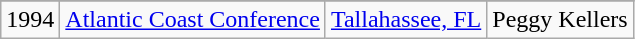<table class="wikitable">
<tr>
</tr>
<tr>
<td>1994</td>
<td><a href='#'>Atlantic Coast Conference</a></td>
<td><a href='#'>Tallahassee, FL</a></td>
<td>Peggy Kellers</td>
</tr>
</table>
